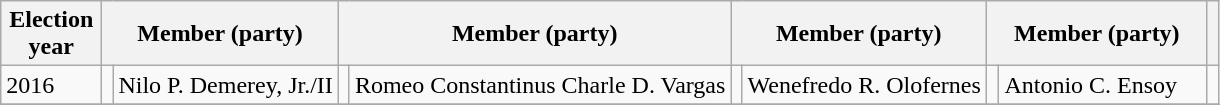<table class=wikitable>
<tr>
<th width=60px>Election<br>year</th>
<th colspan=2 width=140px>Member (party)</th>
<th colspan=2 width=140px>Member (party)</th>
<th colspan=2 width=140px>Member (party)</th>
<th colspan=2 width=140px>Member (party)</th>
<th !></th>
</tr>
<tr>
<td>2016</td>
<td></td>
<td>Nilo P. Demerey, Jr./II</td>
<td></td>
<td>Romeo Constantinus Charle D. Vargas</td>
<td></td>
<td>Wenefredo R. Olofernes</td>
<td></td>
<td>Antonio C. Ensoy</td>
<td></td>
</tr>
<tr>
</tr>
</table>
